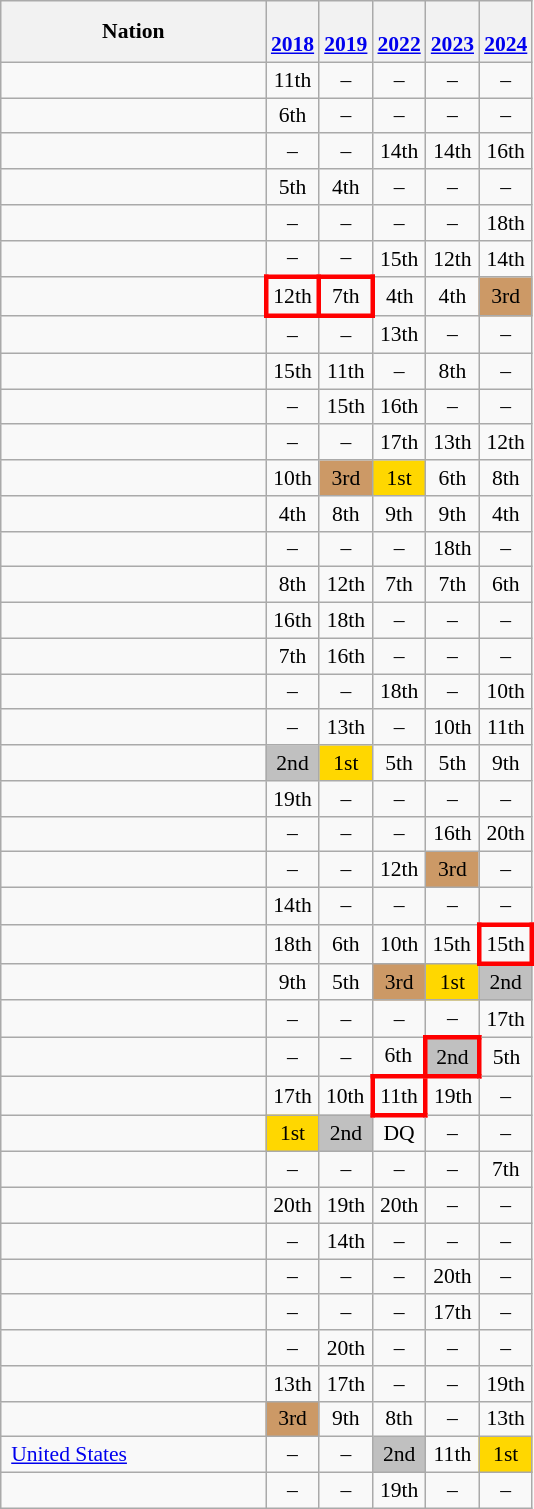<table class="wikitable" style="text-align:center; font-size:90%;">
<tr>
<th width=170>Nation</th>
<th><br><a href='#'>2018</a></th>
<th><br><a href='#'>2019</a></th>
<th><br><a href='#'>2022</a></th>
<th><br><a href='#'>2023</a></th>
<th><br><a href='#'>2024</a></th>
</tr>
<tr>
<td align=left></td>
<td>11th</td>
<td>–</td>
<td>–</td>
<td>–</td>
<td>–</td>
</tr>
<tr>
<td align=left></td>
<td>6th</td>
<td>–</td>
<td>–</td>
<td>–</td>
<td>–</td>
</tr>
<tr>
<td align=left></td>
<td>–</td>
<td>–</td>
<td>14th</td>
<td>14th</td>
<td>16th</td>
</tr>
<tr>
<td align=left></td>
<td>5th</td>
<td>4th</td>
<td>–</td>
<td>–</td>
<td>–</td>
</tr>
<tr>
<td align=left></td>
<td>–</td>
<td>–</td>
<td>–</td>
<td>–</td>
<td>18th</td>
</tr>
<tr>
<td align=left></td>
<td>–</td>
<td>–</td>
<td>15th</td>
<td>12th</td>
<td>14th</td>
</tr>
<tr>
<td align=left></td>
<td style="border: 3px solid red">12th</td>
<td style="border: 3px solid red">7th</td>
<td>4th</td>
<td>4th</td>
<td bgcolor=#cc9966>3rd</td>
</tr>
<tr>
<td align=left></td>
<td>–</td>
<td>–</td>
<td>13th</td>
<td>–</td>
<td>–</td>
</tr>
<tr>
<td align=left></td>
<td>15th</td>
<td>11th</td>
<td>–</td>
<td>8th</td>
<td>–</td>
</tr>
<tr>
<td align=left></td>
<td>–</td>
<td>15th</td>
<td>16th</td>
<td>–</td>
<td>–</td>
</tr>
<tr>
<td align=left></td>
<td>–</td>
<td>–</td>
<td>17th</td>
<td>13th</td>
<td>12th</td>
</tr>
<tr>
<td align=left></td>
<td>10th</td>
<td bgcolor=#cc9966>3rd</td>
<td bgcolor=gold>1st</td>
<td>6th</td>
<td>8th</td>
</tr>
<tr>
<td align=left></td>
<td>4th</td>
<td>8th</td>
<td>9th</td>
<td>9th</td>
<td>4th</td>
</tr>
<tr>
<td align=left></td>
<td>–</td>
<td>–</td>
<td>–</td>
<td>18th</td>
<td>–</td>
</tr>
<tr>
<td align=left></td>
<td>8th</td>
<td>12th</td>
<td>7th</td>
<td>7th</td>
<td>6th</td>
</tr>
<tr>
<td align=left></td>
<td>16th</td>
<td>18th</td>
<td>–</td>
<td>–</td>
<td>–</td>
</tr>
<tr>
<td align=left></td>
<td>7th</td>
<td>16th</td>
<td>–</td>
<td>–</td>
<td>–</td>
</tr>
<tr>
<td align=left></td>
<td>–</td>
<td>–</td>
<td>18th</td>
<td>–</td>
<td>10th</td>
</tr>
<tr>
<td align=left></td>
<td>–</td>
<td>13th</td>
<td>–</td>
<td>10th</td>
<td>11th</td>
</tr>
<tr>
<td align=left></td>
<td bgcolor=silver>2nd</td>
<td bgcolor=gold>1st</td>
<td>5th</td>
<td>5th</td>
<td>9th</td>
</tr>
<tr>
<td align=left></td>
<td>19th</td>
<td>–</td>
<td>–</td>
<td>–</td>
<td>–</td>
</tr>
<tr>
<td align=left></td>
<td>–</td>
<td>–</td>
<td>–</td>
<td>16th</td>
<td>20th</td>
</tr>
<tr>
<td align=left></td>
<td>–</td>
<td>–</td>
<td>12th</td>
<td bgcolor=#cc9966>3rd</td>
<td>–</td>
</tr>
<tr>
<td align=left></td>
<td>14th</td>
<td>–</td>
<td>–</td>
<td>–</td>
<td>–</td>
</tr>
<tr>
<td align=left></td>
<td>18th</td>
<td>6th</td>
<td>10th</td>
<td>15th</td>
<td style="border: 3px solid red">15th</td>
</tr>
<tr>
<td align=left></td>
<td>9th</td>
<td>5th</td>
<td bgcolor=#cc9966>3rd</td>
<td bgcolor=gold>1st</td>
<td bgcolor=silver>2nd</td>
</tr>
<tr>
<td align=left></td>
<td>–</td>
<td>–</td>
<td>–</td>
<td>–</td>
<td>17th</td>
</tr>
<tr>
<td align=left></td>
<td>–</td>
<td>–</td>
<td>6th</td>
<td style="border: 3px solid red" bgcolor=silver>2nd</td>
<td>5th</td>
</tr>
<tr>
<td align=left></td>
<td>17th</td>
<td>10th</td>
<td style="border: 3px solid red">11th</td>
<td>19th</td>
<td>–</td>
</tr>
<tr>
<td align=left></td>
<td bgcolor=gold>1st</td>
<td bgcolor=silver>2nd</td>
<td>DQ</td>
<td>–</td>
<td>–</td>
</tr>
<tr>
<td align=left></td>
<td>–</td>
<td>–</td>
<td>–</td>
<td>–</td>
<td>7th</td>
</tr>
<tr>
<td align=left></td>
<td>20th</td>
<td>19th</td>
<td>20th</td>
<td>–</td>
<td>–</td>
</tr>
<tr>
<td align=left></td>
<td>–</td>
<td>14th</td>
<td>–</td>
<td>–</td>
<td>–</td>
</tr>
<tr>
<td align=left></td>
<td>–</td>
<td>–</td>
<td>–</td>
<td>20th</td>
<td>–</td>
</tr>
<tr>
<td align=left></td>
<td>–</td>
<td>–</td>
<td>–</td>
<td>17th</td>
<td>–</td>
</tr>
<tr>
<td align=left></td>
<td>–</td>
<td>20th</td>
<td>–</td>
<td>–</td>
<td>–</td>
</tr>
<tr>
<td align=left></td>
<td>13th</td>
<td>17th</td>
<td>–</td>
<td>–</td>
<td>19th</td>
</tr>
<tr>
<td align=left></td>
<td bgcolor=#cc9966>3rd</td>
<td>9th</td>
<td>8th</td>
<td>–</td>
<td>13th</td>
</tr>
<tr>
<td align=left> <a href='#'>United States</a></td>
<td>–</td>
<td>–</td>
<td bgcolor=silver>2nd</td>
<td>11th</td>
<td bgcolor=gold>1st</td>
</tr>
<tr>
<td align=left></td>
<td>–</td>
<td>–</td>
<td>19th</td>
<td>–</td>
<td>–</td>
</tr>
</table>
